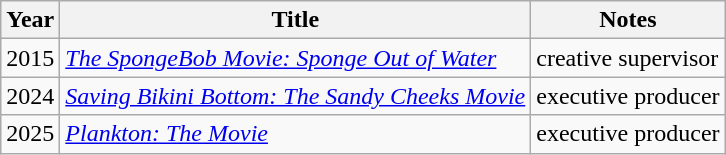<table class="wikitable sortable">
<tr>
<th>Year</th>
<th>Title</th>
<th>Notes</th>
</tr>
<tr>
<td>2015</td>
<td><em><a href='#'>The SpongeBob Movie: Sponge Out of Water</a></em></td>
<td>creative supervisor</td>
</tr>
<tr>
<td>2024</td>
<td><em><a href='#'>Saving Bikini Bottom: The Sandy Cheeks Movie</a></em></td>
<td>executive producer</td>
</tr>
<tr>
<td>2025</td>
<td><em><a href='#'>Plankton: The Movie</a></em></td>
<td>executive producer</td>
</tr>
</table>
